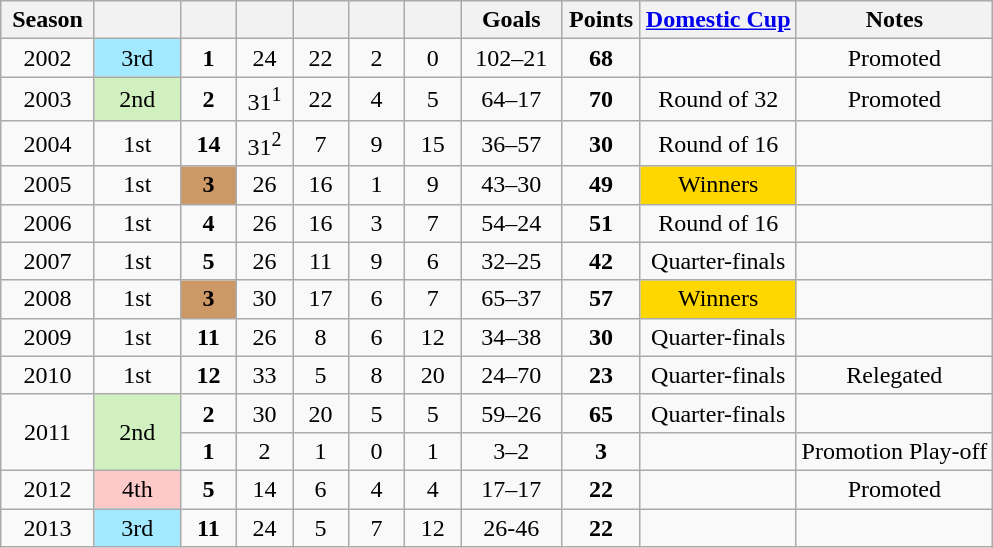<table class="wikitable" style="text-align: center;">
<tr>
<th width=55>Season</th>
<th width=50></th>
<th width=30></th>
<th width=30></th>
<th width=30></th>
<th width=30></th>
<th width=30></th>
<th width=60>Goals</th>
<th width=45>Points</th>
<th><a href='#'>Domestic Cup</a></th>
<th>Notes</th>
</tr>
<tr>
<td>2002</td>
<td style="background:#A3E9FF">3rd</td>
<td><strong>1</strong></td>
<td>24</td>
<td>22</td>
<td>2</td>
<td>0</td>
<td>102–21</td>
<td><strong>68</strong></td>
<td></td>
<td>Promoted</td>
</tr>
<tr>
<td>2003</td>
<td style="background:#D0F0C0">2nd</td>
<td><strong>2</strong></td>
<td>31<sup>1</sup></td>
<td>22</td>
<td>4</td>
<td>5</td>
<td>64–17</td>
<td><strong>70</strong></td>
<td>Round of 32</td>
<td>Promoted</td>
</tr>
<tr>
<td>2004</td>
<td>1st</td>
<td><strong>14</strong></td>
<td>31<sup>2</sup></td>
<td>7</td>
<td>9</td>
<td>15</td>
<td>36–57</td>
<td><strong>30</strong></td>
<td>Round of 16</td>
<td></td>
</tr>
<tr>
<td>2005</td>
<td>1st</td>
<td style="background:#cc9966"><strong>3</strong></td>
<td>26</td>
<td>16</td>
<td>1</td>
<td>9</td>
<td>43–30</td>
<td><strong>49</strong></td>
<td style="background:gold">Winners</td>
<td></td>
</tr>
<tr>
<td>2006</td>
<td>1st</td>
<td><strong>4</strong></td>
<td>26</td>
<td>16</td>
<td>3</td>
<td>7</td>
<td>54–24</td>
<td><strong>51</strong></td>
<td>Round of 16</td>
<td></td>
</tr>
<tr>
<td>2007</td>
<td>1st</td>
<td><strong>5</strong></td>
<td>26</td>
<td>11</td>
<td>9</td>
<td>6</td>
<td>32–25</td>
<td><strong>42</strong></td>
<td>Quarter-finals</td>
<td></td>
</tr>
<tr>
<td>2008</td>
<td>1st</td>
<td style="background:#cc9966"><strong>3</strong></td>
<td>30</td>
<td>17</td>
<td>6</td>
<td>7</td>
<td>65–37</td>
<td><strong>57</strong></td>
<td style="background:gold">Winners</td>
<td></td>
</tr>
<tr>
<td>2009</td>
<td>1st</td>
<td><strong>11</strong></td>
<td>26</td>
<td>8</td>
<td>6</td>
<td>12</td>
<td>34–38</td>
<td><strong>30</strong></td>
<td>Quarter-finals</td>
<td></td>
</tr>
<tr>
<td>2010</td>
<td>1st</td>
<td><strong>12</strong></td>
<td>33</td>
<td>5</td>
<td>8</td>
<td>20</td>
<td>24–70</td>
<td><strong>23</strong></td>
<td>Quarter-finals</td>
<td>Relegated</td>
</tr>
<tr>
<td rowspan="2">2011</td>
<td style="background:#D0F0C0" rowspan="2">2nd</td>
<td><strong>2</strong></td>
<td>30</td>
<td>20</td>
<td>5</td>
<td>5</td>
<td>59–26</td>
<td><strong>65</strong></td>
<td>Quarter-finals</td>
<td></td>
</tr>
<tr>
<td><strong>1</strong></td>
<td>2</td>
<td>1</td>
<td>0</td>
<td>1</td>
<td>3–2</td>
<td><strong>3</strong></td>
<td></td>
<td>Promotion Play-off</td>
</tr>
<tr>
<td>2012</td>
<td style="background:#FEC9C9">4th</td>
<td><strong>5</strong></td>
<td>14</td>
<td>6</td>
<td>4</td>
<td>4</td>
<td>17–17</td>
<td><strong>22</strong></td>
<td></td>
<td>Promoted</td>
</tr>
<tr>
<td>2013</td>
<td style="background:#A3E9FF">3rd</td>
<td><strong>11</strong></td>
<td>24</td>
<td>5</td>
<td>7</td>
<td>12</td>
<td>26-46</td>
<td><strong>22</strong></td>
<td></td>
<td></td>
</tr>
</table>
